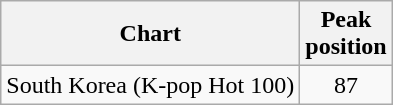<table class="wikitable">
<tr>
<th>Chart</th>
<th>Peak<br>position</th>
</tr>
<tr>
<td>South Korea (K-pop Hot 100)</td>
<td align="center">87</td>
</tr>
</table>
